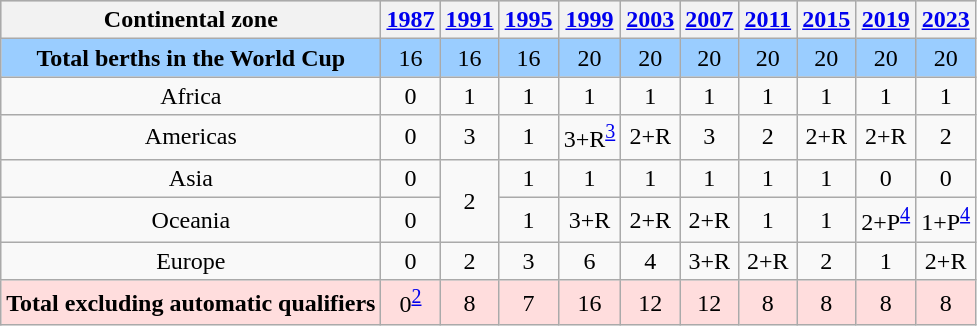<table class="wikitable">
<tr style="background:#ccc; text-align:center;">
<th>Continental zone</th>
<th><a href='#'>1987</a><br> </th>
<th><a href='#'>1991</a><br>  <small></small></th>
<th><a href='#'>1995</a><br></th>
<th><a href='#'>1999</a><br></th>
<th><a href='#'>2003</a><br></th>
<th><a href='#'>2007</a><br><small></small></th>
<th><a href='#'>2011</a><br></th>
<th><a href='#'>2015</a><br></th>
<th><a href='#'>2019</a><br></th>
<th><a href='#'>2023</a><br></th>
</tr>
<tr style="background:#9acdff; text-align:center;">
<td><strong>Total berths in the World Cup</strong></td>
<td>16</td>
<td>16</td>
<td>16</td>
<td>20</td>
<td>20</td>
<td>20</td>
<td>20</td>
<td>20</td>
<td>20</td>
<td>20</td>
</tr>
<tr style="text-align:center;">
<td>Africa</td>
<td>0</td>
<td>1</td>
<td>1</td>
<td>1</td>
<td>1</td>
<td>1</td>
<td>1</td>
<td>1</td>
<td>1</td>
<td>1</td>
</tr>
<tr style="text-align:center;">
<td>Americas</td>
<td>0</td>
<td>3</td>
<td>1</td>
<td>3+R<sup><a href='#'>3</a></sup></td>
<td>2+R</td>
<td>3</td>
<td>2</td>
<td>2+R</td>
<td>2+R</td>
<td>2</td>
</tr>
<tr style="text-align:center;">
<td>Asia</td>
<td>0</td>
<td rowspan="2">2</td>
<td>1</td>
<td>1</td>
<td>1</td>
<td>1</td>
<td>1</td>
<td>1</td>
<td>0</td>
<td>0</td>
</tr>
<tr style="text-align:center;">
<td>Oceania</td>
<td>0</td>
<td>1</td>
<td>3+R</td>
<td>2+R</td>
<td>2+R</td>
<td>1</td>
<td>1</td>
<td>2+P<sup><a href='#'>4</a></sup></td>
<td>1+P<sup><a href='#'>4</a></sup></td>
</tr>
<tr style="text-align:center;">
<td>Europe</td>
<td>0</td>
<td>2</td>
<td>3</td>
<td>6</td>
<td>4</td>
<td>3+R</td>
<td>2+R</td>
<td>2</td>
<td>1</td>
<td>2+R</td>
</tr>
<tr style="background:#fdd; text-align:center;">
<td><strong>Total excluding automatic qualifiers</strong></td>
<td>0<sup><a href='#'>2</a></sup><br></td>
<td>8</td>
<td>7</td>
<td>16</td>
<td>12</td>
<td>12</td>
<td>8</td>
<td>8</td>
<td>8</td>
<td>8</td>
</tr>
</table>
